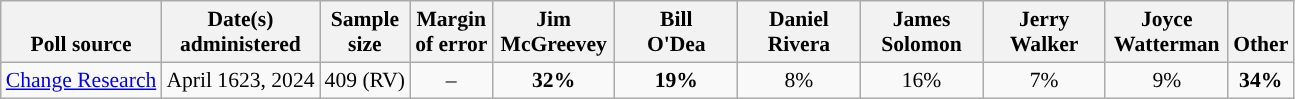<table class="wikitable" style="font-size:90%;text-align:center;">
<tr valign=bottom>
<th>Poll source</th>
<th>Date(s)<br>administered</th>
<th>Sample<br>size</th>
<th>Margin<br>of error</th>
<th style="width:75px;">Jim<br>McGreevey</th>
<th style="width:75px;">Bill<br>O'Dea</th>
<th style="width:75px;">Daniel<br>Rivera</th>
<th style="width:75px;">James<br>Solomon</th>
<th style="width:75px;">Jerry<br>Walker</th>
<th style="width:75px;">Joyce<br>Watterman</th>
<th>Other</th>
</tr>
<tr>
<td style="text-align:left"><a href='#'>Change Research</a></td>
<td>April 1623, 2024</td>
<td>409 (RV)</td>
<td>–</td>
<td><strong>32%</strong></td>
<td><strong>19%</strong></td>
<td>8%</td>
<td>16%</td>
<td>7%</td>
<td>9%</td>
<td><strong>34%</strong></td>
</tr>
</table>
